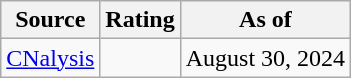<table class="wikitable">
<tr>
<th>Source</th>
<th>Rating</th>
<th>As of</th>
</tr>
<tr>
<td><a href='#'>CNalysis</a></td>
<td></td>
<td>August 30, 2024</td>
</tr>
</table>
